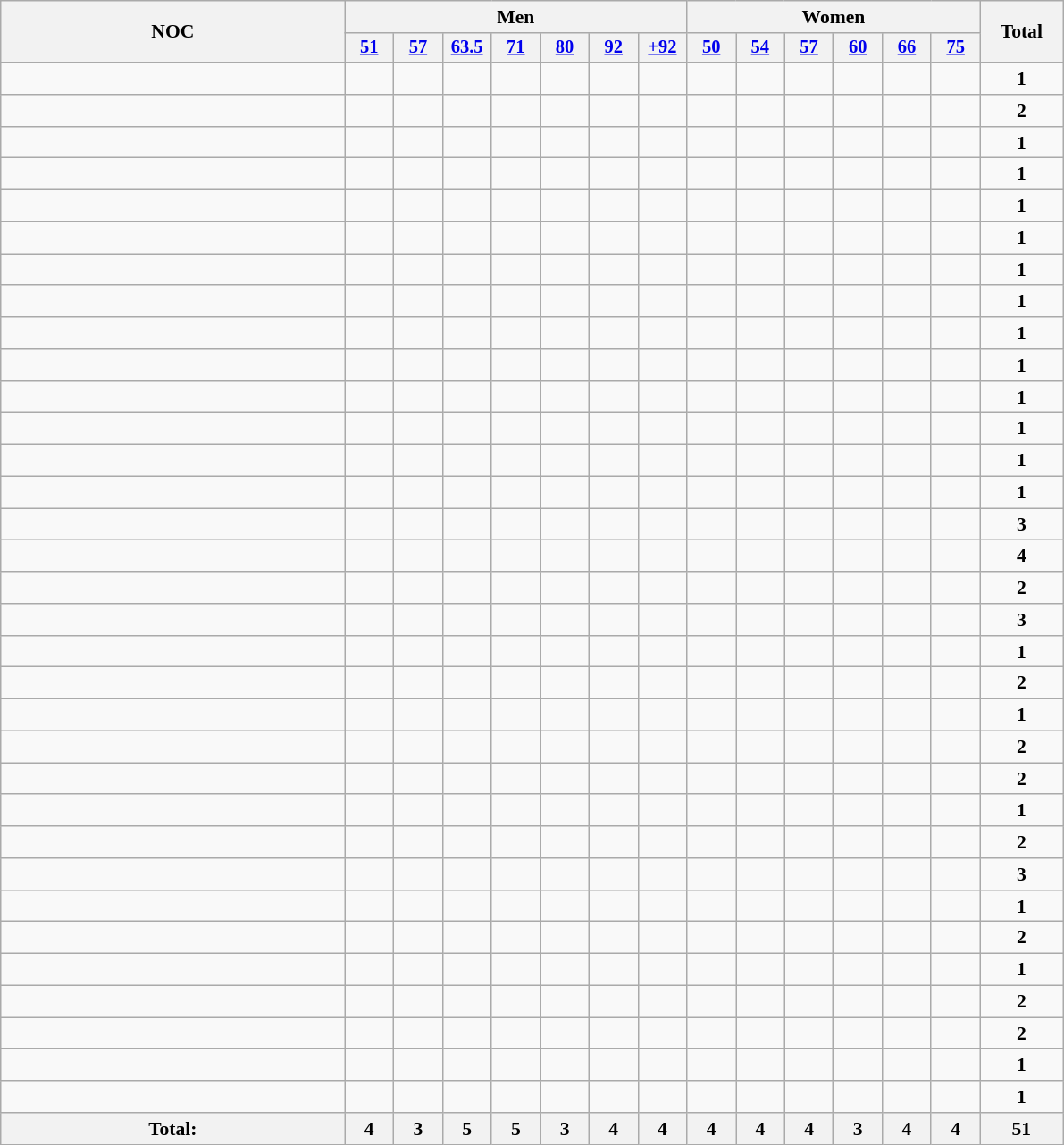<table class="wikitable" style="text-align:center; font-size:90%">
<tr>
<th rowspan=2 width=250>NOC</th>
<th colspan=7>Men</th>
<th colspan=6>Women</th>
<th rowspan=2 width=55>Total</th>
</tr>
<tr style="font-size: 95%">
<th width=30><a href='#'>51</a></th>
<th width=30><a href='#'>57</a></th>
<th width=30><a href='#'>63.5</a></th>
<th width=30><a href='#'>71</a></th>
<th width=30><a href='#'>80</a></th>
<th width=30><a href='#'>92</a></th>
<th width=30><a href='#'>+92</a></th>
<th width=30><a href='#'>50</a></th>
<th width=30><a href='#'>54</a></th>
<th width=30><a href='#'>57</a></th>
<th width=30><a href='#'>60</a></th>
<th width=30><a href='#'>66</a></th>
<th width=30><a href='#'>75</a></th>
</tr>
<tr>
<td align=left></td>
<td></td>
<td></td>
<td></td>
<td></td>
<td></td>
<td></td>
<td></td>
<td></td>
<td></td>
<td></td>
<td></td>
<td></td>
<td></td>
<td><strong>1</strong></td>
</tr>
<tr>
<td align=left></td>
<td></td>
<td></td>
<td></td>
<td></td>
<td></td>
<td></td>
<td></td>
<td></td>
<td></td>
<td></td>
<td></td>
<td></td>
<td></td>
<td><strong>2</strong></td>
</tr>
<tr>
<td align=left></td>
<td></td>
<td></td>
<td></td>
<td></td>
<td></td>
<td></td>
<td></td>
<td></td>
<td></td>
<td></td>
<td></td>
<td></td>
<td></td>
<td><strong>1</strong></td>
</tr>
<tr>
<td align=left></td>
<td></td>
<td></td>
<td></td>
<td></td>
<td></td>
<td></td>
<td></td>
<td></td>
<td></td>
<td></td>
<td></td>
<td></td>
<td></td>
<td><strong>1</strong></td>
</tr>
<tr>
<td align=left></td>
<td></td>
<td></td>
<td></td>
<td></td>
<td></td>
<td></td>
<td></td>
<td></td>
<td></td>
<td></td>
<td></td>
<td></td>
<td></td>
<td><strong>1</strong></td>
</tr>
<tr>
<td align=left></td>
<td></td>
<td></td>
<td></td>
<td></td>
<td></td>
<td></td>
<td></td>
<td></td>
<td></td>
<td></td>
<td></td>
<td></td>
<td></td>
<td><strong>1</strong></td>
</tr>
<tr>
<td align="left"></td>
<td></td>
<td></td>
<td></td>
<td></td>
<td></td>
<td></td>
<td></td>
<td></td>
<td></td>
<td></td>
<td></td>
<td></td>
<td></td>
<td><strong>1</strong></td>
</tr>
<tr>
<td align=left></td>
<td></td>
<td></td>
<td></td>
<td></td>
<td></td>
<td></td>
<td></td>
<td></td>
<td></td>
<td></td>
<td></td>
<td></td>
<td></td>
<td><strong>1</strong></td>
</tr>
<tr>
<td align=left></td>
<td></td>
<td></td>
<td></td>
<td></td>
<td></td>
<td></td>
<td></td>
<td></td>
<td></td>
<td></td>
<td></td>
<td></td>
<td></td>
<td><strong>1</strong></td>
</tr>
<tr>
<td align=left></td>
<td></td>
<td></td>
<td></td>
<td></td>
<td></td>
<td></td>
<td></td>
<td></td>
<td></td>
<td></td>
<td></td>
<td></td>
<td></td>
<td><strong>1</strong></td>
</tr>
<tr>
<td align=left></td>
<td></td>
<td></td>
<td></td>
<td></td>
<td></td>
<td></td>
<td></td>
<td></td>
<td></td>
<td></td>
<td></td>
<td></td>
<td></td>
<td><strong>1</strong></td>
</tr>
<tr>
<td align=left></td>
<td></td>
<td></td>
<td></td>
<td></td>
<td></td>
<td></td>
<td></td>
<td></td>
<td></td>
<td></td>
<td></td>
<td></td>
<td></td>
<td><strong>1</strong></td>
</tr>
<tr>
<td align=left></td>
<td></td>
<td></td>
<td></td>
<td></td>
<td></td>
<td></td>
<td></td>
<td></td>
<td></td>
<td></td>
<td></td>
<td></td>
<td></td>
<td><strong>1</strong></td>
</tr>
<tr>
<td align=left></td>
<td></td>
<td></td>
<td></td>
<td></td>
<td></td>
<td></td>
<td></td>
<td></td>
<td></td>
<td></td>
<td></td>
<td></td>
<td></td>
<td><strong>1</strong></td>
</tr>
<tr>
<td align=left></td>
<td></td>
<td></td>
<td></td>
<td></td>
<td></td>
<td></td>
<td></td>
<td></td>
<td></td>
<td></td>
<td></td>
<td></td>
<td></td>
<td><strong>3</strong></td>
</tr>
<tr>
<td align=left></td>
<td></td>
<td></td>
<td></td>
<td></td>
<td></td>
<td></td>
<td></td>
<td></td>
<td></td>
<td></td>
<td></td>
<td></td>
<td></td>
<td><strong>4</strong></td>
</tr>
<tr>
<td align=left></td>
<td></td>
<td></td>
<td></td>
<td></td>
<td></td>
<td></td>
<td></td>
<td></td>
<td></td>
<td></td>
<td></td>
<td></td>
<td></td>
<td><strong>2</strong></td>
</tr>
<tr>
<td align=left></td>
<td></td>
<td></td>
<td></td>
<td></td>
<td></td>
<td></td>
<td></td>
<td></td>
<td></td>
<td></td>
<td></td>
<td></td>
<td></td>
<td><strong>3</strong></td>
</tr>
<tr>
<td align=left></td>
<td></td>
<td></td>
<td></td>
<td></td>
<td></td>
<td></td>
<td></td>
<td></td>
<td></td>
<td></td>
<td></td>
<td></td>
<td></td>
<td><strong>1</strong></td>
</tr>
<tr>
<td align=left></td>
<td></td>
<td></td>
<td></td>
<td></td>
<td></td>
<td></td>
<td></td>
<td></td>
<td></td>
<td></td>
<td></td>
<td></td>
<td></td>
<td><strong>2</strong></td>
</tr>
<tr>
<td align=left></td>
<td></td>
<td></td>
<td></td>
<td></td>
<td></td>
<td></td>
<td></td>
<td></td>
<td></td>
<td></td>
<td></td>
<td></td>
<td></td>
<td><strong>1</strong></td>
</tr>
<tr>
<td align=left></td>
<td></td>
<td></td>
<td></td>
<td></td>
<td></td>
<td></td>
<td></td>
<td></td>
<td></td>
<td></td>
<td></td>
<td></td>
<td></td>
<td><strong>2</strong></td>
</tr>
<tr>
<td align=left></td>
<td></td>
<td></td>
<td></td>
<td></td>
<td></td>
<td></td>
<td></td>
<td></td>
<td></td>
<td></td>
<td></td>
<td></td>
<td></td>
<td><strong>2</strong></td>
</tr>
<tr>
<td align=left></td>
<td></td>
<td></td>
<td></td>
<td></td>
<td></td>
<td></td>
<td></td>
<td></td>
<td></td>
<td></td>
<td></td>
<td></td>
<td></td>
<td><strong>1</strong></td>
</tr>
<tr>
<td align=left></td>
<td></td>
<td></td>
<td></td>
<td></td>
<td></td>
<td></td>
<td></td>
<td></td>
<td></td>
<td></td>
<td></td>
<td></td>
<td></td>
<td><strong>2</strong></td>
</tr>
<tr>
<td align=left></td>
<td></td>
<td></td>
<td></td>
<td></td>
<td></td>
<td></td>
<td></td>
<td></td>
<td></td>
<td></td>
<td></td>
<td></td>
<td></td>
<td><strong>3</strong></td>
</tr>
<tr>
<td align=left></td>
<td></td>
<td></td>
<td></td>
<td></td>
<td></td>
<td></td>
<td></td>
<td></td>
<td></td>
<td></td>
<td></td>
<td></td>
<td></td>
<td><strong>1</strong></td>
</tr>
<tr>
<td align=left></td>
<td></td>
<td></td>
<td></td>
<td></td>
<td></td>
<td></td>
<td></td>
<td></td>
<td></td>
<td></td>
<td></td>
<td></td>
<td></td>
<td><strong>2</strong></td>
</tr>
<tr>
<td align=left></td>
<td></td>
<td></td>
<td></td>
<td></td>
<td></td>
<td></td>
<td></td>
<td></td>
<td></td>
<td></td>
<td></td>
<td></td>
<td></td>
<td><strong>1</strong></td>
</tr>
<tr>
<td align=left></td>
<td></td>
<td></td>
<td></td>
<td></td>
<td></td>
<td></td>
<td></td>
<td></td>
<td></td>
<td></td>
<td></td>
<td></td>
<td></td>
<td><strong>2</strong></td>
</tr>
<tr>
<td align=left></td>
<td></td>
<td></td>
<td></td>
<td></td>
<td></td>
<td></td>
<td></td>
<td></td>
<td></td>
<td></td>
<td></td>
<td></td>
<td></td>
<td><strong>2</strong></td>
</tr>
<tr>
<td align=left></td>
<td></td>
<td></td>
<td></td>
<td></td>
<td></td>
<td></td>
<td></td>
<td></td>
<td></td>
<td></td>
<td></td>
<td></td>
<td></td>
<td><strong>1</strong></td>
</tr>
<tr>
<td align=left></td>
<td></td>
<td></td>
<td></td>
<td></td>
<td></td>
<td></td>
<td></td>
<td></td>
<td></td>
<td></td>
<td></td>
<td></td>
<td></td>
<td><strong>1</strong></td>
</tr>
<tr>
<th>Total:</th>
<th>4</th>
<th>3</th>
<th>5</th>
<th>5</th>
<th>3</th>
<th>4</th>
<th>4</th>
<th>4</th>
<th>4</th>
<th>4</th>
<th>3</th>
<th>4</th>
<th>4</th>
<th>51</th>
</tr>
</table>
